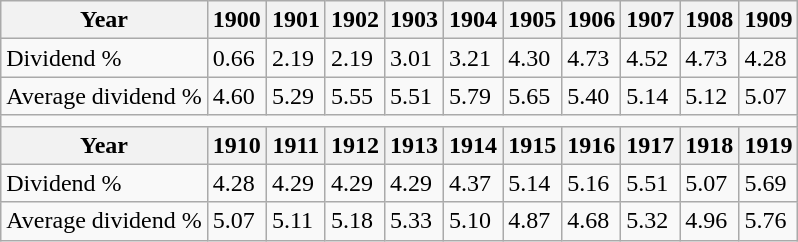<table class="wikitable">
<tr>
<th>Year</th>
<th>1900</th>
<th>1901</th>
<th>1902</th>
<th>1903</th>
<th>1904</th>
<th>1905</th>
<th>1906</th>
<th>1907</th>
<th>1908</th>
<th>1909</th>
</tr>
<tr>
<td>Dividend %</td>
<td>0.66</td>
<td>2.19</td>
<td>2.19</td>
<td>3.01</td>
<td>3.21</td>
<td>4.30</td>
<td>4.73</td>
<td>4.52</td>
<td>4.73</td>
<td>4.28</td>
</tr>
<tr>
<td>Average dividend %</td>
<td>4.60</td>
<td>5.29</td>
<td>5.55</td>
<td>5.51</td>
<td>5.79</td>
<td>5.65</td>
<td>5.40</td>
<td>5.14</td>
<td>5.12</td>
<td>5.07</td>
</tr>
<tr>
<td colspan="11"></td>
</tr>
<tr>
<th>Year</th>
<th>1910</th>
<th>1911</th>
<th>1912</th>
<th>1913</th>
<th>1914</th>
<th>1915</th>
<th>1916</th>
<th>1917</th>
<th>1918</th>
<th>1919</th>
</tr>
<tr>
<td>Dividend %</td>
<td>4.28</td>
<td>4.29</td>
<td>4.29</td>
<td>4.29</td>
<td>4.37</td>
<td>5.14</td>
<td>5.16</td>
<td>5.51</td>
<td>5.07</td>
<td>5.69</td>
</tr>
<tr>
<td>Average dividend %</td>
<td>5.07</td>
<td>5.11</td>
<td>5.18</td>
<td>5.33</td>
<td>5.10</td>
<td>4.87</td>
<td>4.68</td>
<td>5.32</td>
<td>4.96</td>
<td>5.76</td>
</tr>
</table>
